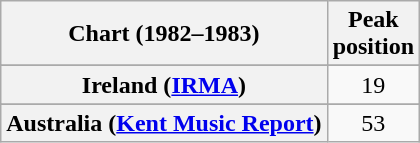<table class="wikitable sortable plainrowheaders" style="text-align:center">
<tr>
<th align="left">Chart (1982–1983)</th>
<th align="left">Peak<br>position</th>
</tr>
<tr>
</tr>
<tr>
</tr>
<tr>
<th scope="row">Ireland (<a href='#'>IRMA</a>) </th>
<td>19</td>
</tr>
<tr>
</tr>
<tr>
</tr>
<tr>
</tr>
<tr>
</tr>
<tr>
</tr>
<tr>
</tr>
<tr>
<th scope="row">Australia (<a href='#'>Kent Music Report</a>)</th>
<td>53</td>
</tr>
</table>
